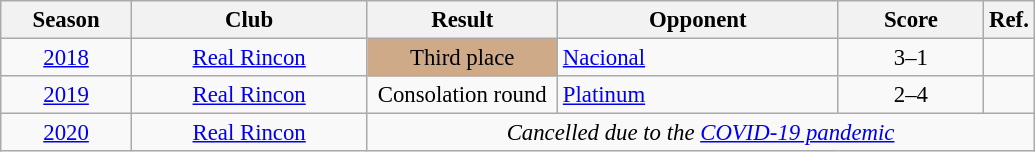<table class="wikitable" style="font-size:95%; text-align: center;">
<tr>
<th width="80">Season</th>
<th width="150">Club</th>
<th width="120">Result</th>
<th width="180">Opponent</th>
<th width="90">Score</th>
<th>Ref.</th>
</tr>
<tr>
<td><a href='#'>2018</a></td>
<td><a href='#'>Real Rincon</a></td>
<td bgcolor="CFAA88">Third place</td>
<td style="text-align:left"> <a href='#'>Nacional</a></td>
<td>3–1</td>
<td></td>
</tr>
<tr>
<td><a href='#'>2019</a></td>
<td><a href='#'>Real Rincon</a></td>
<td>Consolation round</td>
<td style="text-align:left"> <a href='#'>Platinum</a></td>
<td>2–4</td>
<td></td>
</tr>
<tr>
<td><a href='#'>2020</a></td>
<td><a href='#'>Real Rincon</a></td>
<td colspan="4" align="center"><em>Cancelled due to the <a href='#'>COVID-19 pandemic</a></em></td>
</tr>
</table>
